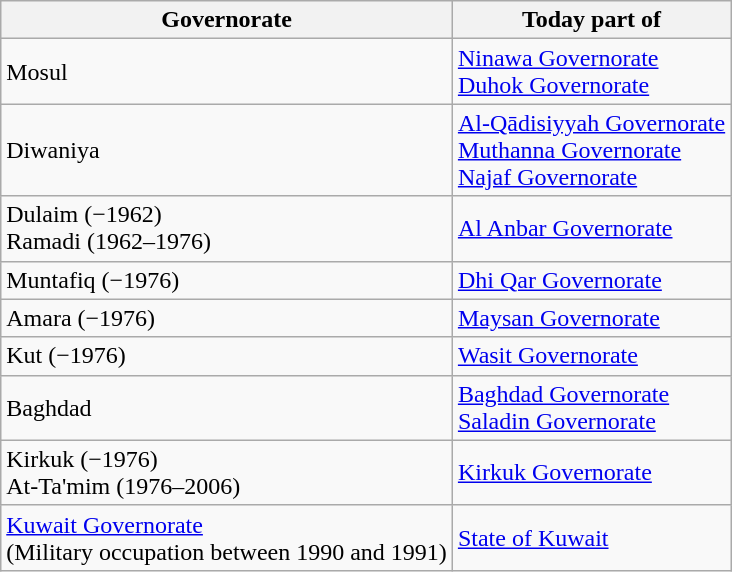<table class="wikitable sortable">
<tr>
<th>Governorate</th>
<th>Today part of</th>
</tr>
<tr>
<td>Mosul</td>
<td><a href='#'>Ninawa Governorate</a><br><a href='#'>Duhok Governorate</a></td>
</tr>
<tr>
<td>Diwaniya</td>
<td><a href='#'>Al-Qādisiyyah Governorate</a><br><a href='#'>Muthanna Governorate</a><br><a href='#'>Najaf Governorate</a></td>
</tr>
<tr>
<td>Dulaim (−1962)<br>Ramadi (1962–1976)</td>
<td><a href='#'>Al Anbar Governorate</a></td>
</tr>
<tr>
<td>Muntafiq (−1976)</td>
<td><a href='#'>Dhi Qar Governorate</a></td>
</tr>
<tr>
<td>Amara (−1976)</td>
<td><a href='#'>Maysan Governorate</a></td>
</tr>
<tr>
<td>Kut (−1976)</td>
<td><a href='#'>Wasit Governorate</a></td>
</tr>
<tr>
<td>Baghdad</td>
<td><a href='#'>Baghdad Governorate</a><br><a href='#'>Saladin Governorate</a></td>
</tr>
<tr>
<td>Kirkuk (−1976)<br>At-Ta'mim (1976–2006)</td>
<td><a href='#'>Kirkuk Governorate</a></td>
</tr>
<tr>
<td><a href='#'>Kuwait Governorate</a><br>(Military occupation between 1990 and 1991)</td>
<td><a href='#'>State of Kuwait</a></td>
</tr>
</table>
